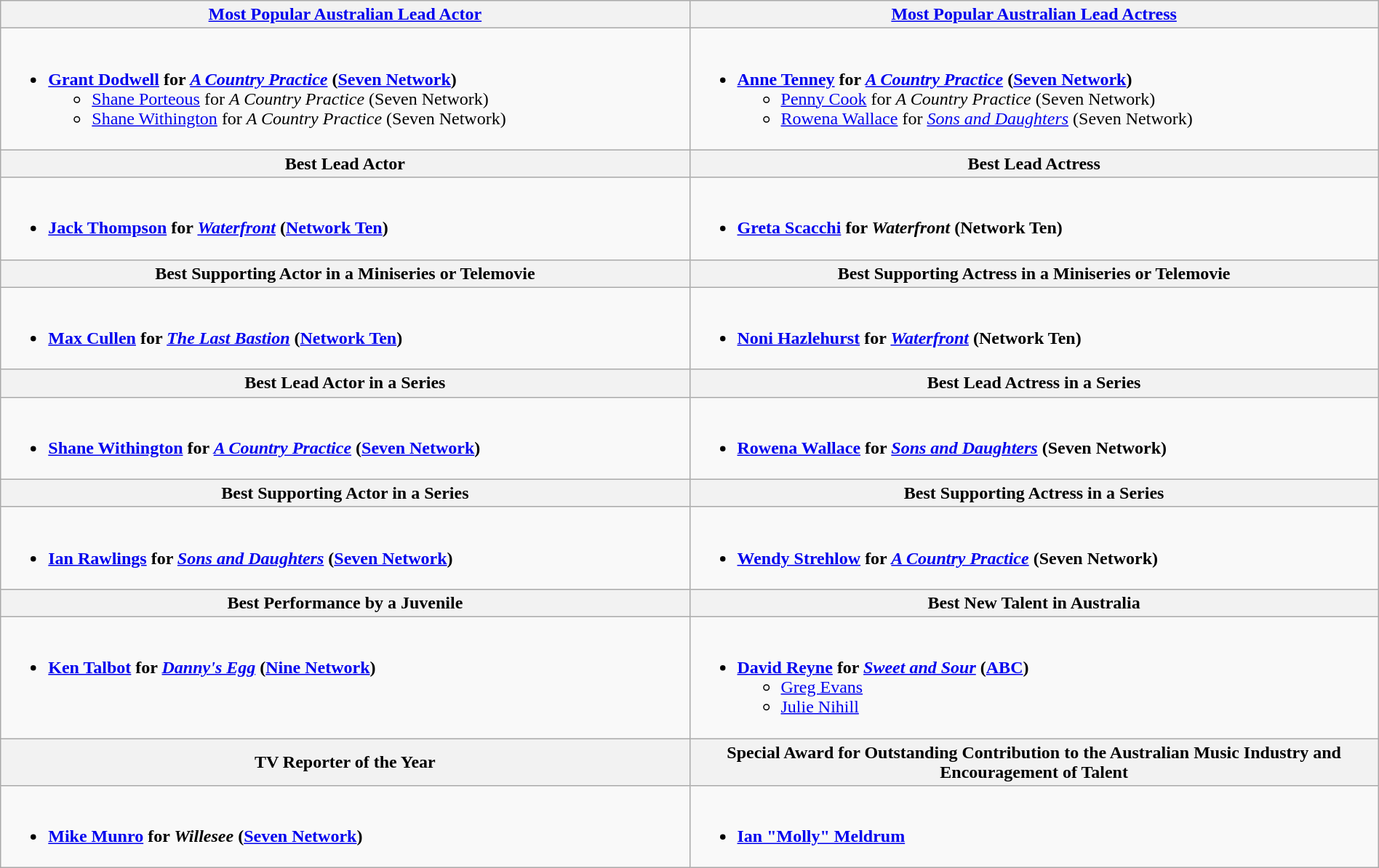<table class=wikitable width="100%">
<tr>
<th width="25%"><a href='#'>Most Popular Australian Lead Actor</a></th>
<th width="25%"><a href='#'>Most Popular Australian Lead Actress</a></th>
</tr>
<tr>
<td valign="top"><br><ul><li><strong><a href='#'>Grant Dodwell</a> for <em><a href='#'>A Country Practice</a></em> (<a href='#'>Seven Network</a>)</strong><ul><li><a href='#'>Shane Porteous</a> for <em>A Country Practice</em> (Seven Network)</li><li><a href='#'>Shane Withington</a> for <em>A Country Practice</em> (Seven Network)</li></ul></li></ul></td>
<td valign="top"><br><ul><li><strong><a href='#'>Anne Tenney</a> for <em><a href='#'>A Country Practice</a></em> (<a href='#'>Seven Network</a>)</strong><ul><li><a href='#'>Penny Cook</a> for <em>A Country Practice</em> (Seven Network)</li><li><a href='#'>Rowena Wallace</a> for <em><a href='#'>Sons and Daughters</a></em> (Seven Network)</li></ul></li></ul></td>
</tr>
<tr>
<th width="25%">Best Lead Actor</th>
<th width="25%">Best Lead Actress</th>
</tr>
<tr>
<td valign="top"><br><ul><li><strong><a href='#'>Jack Thompson</a> for <em><a href='#'>Waterfront</a></em> (<a href='#'>Network Ten</a>)</strong></li></ul></td>
<td valign="top"><br><ul><li><strong><a href='#'>Greta Scacchi</a> for <em>Waterfront</em> (Network Ten)</strong></li></ul></td>
</tr>
<tr>
<th width="25%">Best Supporting Actor in a Miniseries or Telemovie</th>
<th width="25%">Best Supporting Actress in a Miniseries or Telemovie</th>
</tr>
<tr>
<td valign="top"><br><ul><li><strong><a href='#'>Max Cullen</a> for <em><a href='#'>The Last Bastion</a></em> (<a href='#'>Network Ten</a>)</strong></li></ul></td>
<td valign="top"><br><ul><li><strong><a href='#'>Noni Hazlehurst</a> for <em><a href='#'>Waterfront</a></em> (Network Ten)</strong></li></ul></td>
</tr>
<tr>
<th width="25%">Best Lead Actor in a Series</th>
<th width="25%">Best Lead Actress in a Series</th>
</tr>
<tr>
<td valign="top"><br><ul><li><strong><a href='#'>Shane Withington</a> for <em><a href='#'>A Country Practice</a></em> (<a href='#'>Seven Network</a>)</strong></li></ul></td>
<td valign="top"><br><ul><li><strong><a href='#'>Rowena Wallace</a> for <em><a href='#'>Sons and Daughters</a></em> (Seven Network)</strong></li></ul></td>
</tr>
<tr>
<th width="25%">Best Supporting Actor in a Series</th>
<th width="25%">Best Supporting Actress in a Series</th>
</tr>
<tr>
<td valign="top"><br><ul><li><strong><a href='#'>Ian Rawlings</a> for <em><a href='#'>Sons and Daughters</a></em> (<a href='#'>Seven Network</a>)</strong></li></ul></td>
<td valign="top"><br><ul><li><strong><a href='#'>Wendy Strehlow</a> for <em><a href='#'>A Country Practice</a></em> (Seven Network)</strong></li></ul></td>
</tr>
<tr>
<th width="25%">Best Performance by a Juvenile</th>
<th width="25%">Best New Talent in Australia</th>
</tr>
<tr>
<td valign="top"><br><ul><li><strong><a href='#'>Ken Talbot</a> for <em><a href='#'>Danny's Egg</a></em> (<a href='#'>Nine Network</a>)</strong></li></ul></td>
<td valign="top"><br><ul><li><strong><a href='#'>David Reyne</a> for <em><a href='#'>Sweet and Sour</a></em> (<a href='#'>ABC</a>)</strong><ul><li><a href='#'>Greg Evans</a></li><li><a href='#'>Julie Nihill</a></li></ul></li></ul></td>
</tr>
<tr>
<th width="25%">TV Reporter of the Year</th>
<th width="25%">Special Award for Outstanding Contribution to the Australian Music Industry and Encouragement of Talent</th>
</tr>
<tr>
<td valign="top"><br><ul><li><strong><a href='#'>Mike Munro</a> for <em>Willesee</em> (<a href='#'>Seven Network</a>)</strong></li></ul></td>
<td valign="top"><br><ul><li><strong><a href='#'>Ian "Molly" Meldrum</a></strong></li></ul></td>
</tr>
</table>
